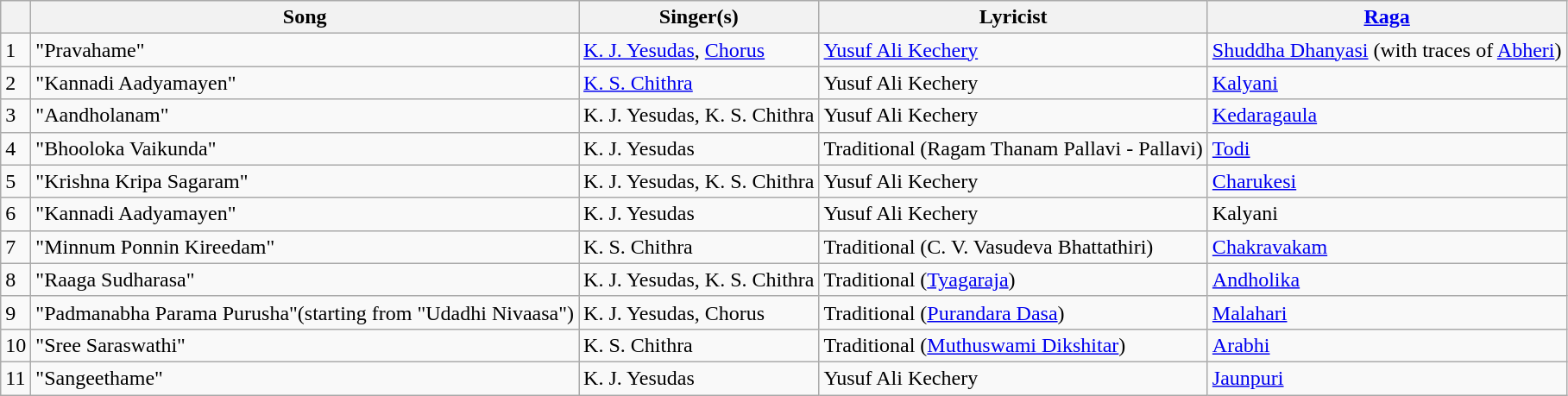<table class="wikitable">
<tr>
<th></th>
<th>Song</th>
<th>Singer(s)</th>
<th>Lyricist</th>
<th><a href='#'>Raga</a></th>
</tr>
<tr>
<td>1</td>
<td>"Pravahame"</td>
<td><a href='#'>K. J. Yesudas</a>, <a href='#'>Chorus</a></td>
<td><a href='#'>Yusuf Ali Kechery</a></td>
<td><a href='#'>Shuddha Dhanyasi</a> (with traces of <a href='#'>Abheri</a>)</td>
</tr>
<tr>
<td>2</td>
<td>"Kannadi Aadyamayen"</td>
<td><a href='#'>K. S. Chithra</a></td>
<td>Yusuf Ali Kechery</td>
<td><a href='#'>Kalyani</a></td>
</tr>
<tr>
<td>3</td>
<td>"Aandholanam"</td>
<td>K. J. Yesudas, K. S. Chithra</td>
<td>Yusuf Ali Kechery</td>
<td><a href='#'>Kedaragaula</a></td>
</tr>
<tr>
<td>4</td>
<td>"Bhooloka Vaikunda"</td>
<td>K. J. Yesudas</td>
<td>Traditional (Ragam Thanam Pallavi - Pallavi)</td>
<td><a href='#'>Todi</a></td>
</tr>
<tr>
<td>5</td>
<td>"Krishna Kripa Sagaram"</td>
<td>K. J. Yesudas, K. S. Chithra</td>
<td>Yusuf Ali Kechery</td>
<td><a href='#'>Charukesi</a></td>
</tr>
<tr>
<td>6</td>
<td>"Kannadi Aadyamayen"</td>
<td>K. J. Yesudas</td>
<td>Yusuf Ali Kechery</td>
<td>Kalyani</td>
</tr>
<tr>
<td>7</td>
<td>"Minnum Ponnin Kireedam"</td>
<td>K. S. Chithra</td>
<td>Traditional (C. V. Vasudeva Bhattathiri)</td>
<td><a href='#'>Chakravakam</a></td>
</tr>
<tr>
<td>8</td>
<td>"Raaga Sudharasa"</td>
<td>K. J. Yesudas, K. S. Chithra</td>
<td>Traditional (<a href='#'>Tyagaraja</a>)</td>
<td><a href='#'>Andholika</a></td>
</tr>
<tr>
<td>9</td>
<td>"Padmanabha Parama Purusha"(starting from "Udadhi Nivaasa")</td>
<td>K. J. Yesudas, Chorus</td>
<td>Traditional (<a href='#'>Purandara Dasa</a>)</td>
<td><a href='#'>Malahari</a></td>
</tr>
<tr>
<td>10</td>
<td>"Sree Saraswathi"</td>
<td>K. S. Chithra</td>
<td>Traditional (<a href='#'>Muthuswami Dikshitar</a>)</td>
<td><a href='#'>Arabhi</a></td>
</tr>
<tr>
<td>11</td>
<td>"Sangeethame"</td>
<td>K. J. Yesudas</td>
<td>Yusuf Ali Kechery</td>
<td><a href='#'>Jaunpuri</a></td>
</tr>
</table>
